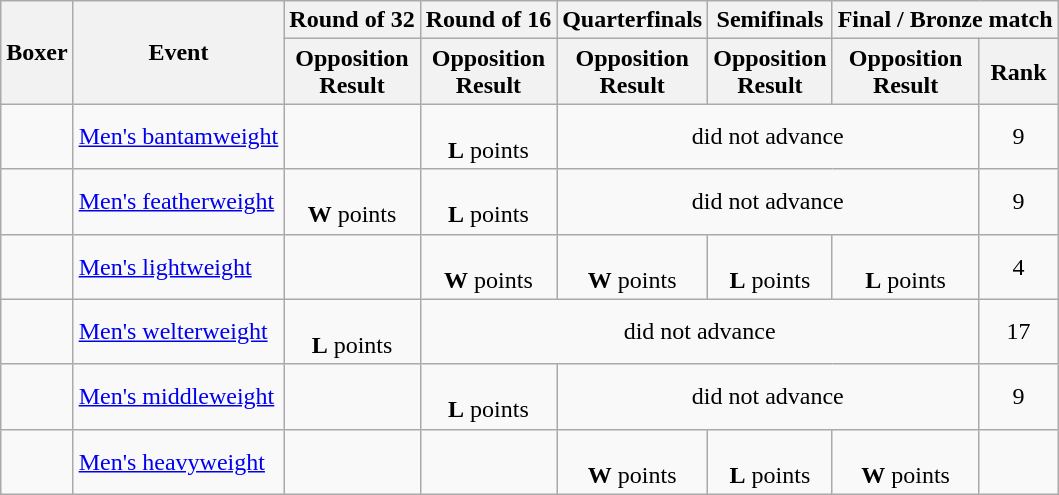<table class="wikitable sortable" style=text-align:center>
<tr>
<th rowspan=2>Boxer</th>
<th rowspan=2>Event</th>
<th>Round of 32</th>
<th>Round of 16</th>
<th>Quarterfinals</th>
<th>Semifinals</th>
<th colspan=2>Final / Bronze match</th>
</tr>
<tr>
<th>Opposition<br>Result</th>
<th>Opposition<br>Result</th>
<th>Opposition<br>Result</th>
<th>Opposition<br>Result</th>
<th>Opposition<br>Result</th>
<th>Rank</th>
</tr>
<tr>
<td align=left></td>
<td align=left><a href='#'>Men's bantamweight</a></td>
<td></td>
<td> <br> <strong>L</strong> points</td>
<td colspan=3>did not advance</td>
<td>9</td>
</tr>
<tr>
<td align=left></td>
<td align=left><a href='#'>Men's featherweight</a></td>
<td> <br> <strong>W</strong> points</td>
<td> <br> <strong>L</strong> points</td>
<td colspan=3>did not advance</td>
<td>9</td>
</tr>
<tr>
<td align=left></td>
<td align=left><a href='#'>Men's lightweight</a></td>
<td></td>
<td> <br> <strong>W</strong> points</td>
<td> <br> <strong>W</strong> points</td>
<td> <br> <strong>L</strong> points</td>
<td> <br> <strong>L</strong> points</td>
<td>4</td>
</tr>
<tr>
<td align=left></td>
<td align=left><a href='#'>Men's welterweight</a></td>
<td> <br> <strong>L</strong> points</td>
<td colspan=4>did not advance</td>
<td>17</td>
</tr>
<tr>
<td align=left></td>
<td align=left><a href='#'>Men's middleweight</a></td>
<td></td>
<td> <br> <strong>L</strong> points</td>
<td colspan=3>did not advance</td>
<td>9</td>
</tr>
<tr>
<td align=left><strong></strong></td>
<td align=left><a href='#'>Men's heavyweight</a></td>
<td></td>
<td></td>
<td> <br> <strong>W</strong> points</td>
<td> <br> <strong>L</strong> points</td>
<td> <br> <strong>W</strong> points</td>
<td></td>
</tr>
</table>
